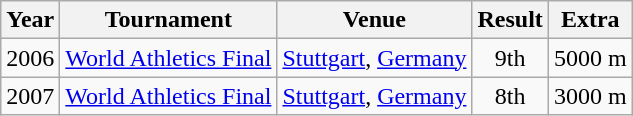<table class=wikitable>
<tr>
<th>Year</th>
<th>Tournament</th>
<th>Venue</th>
<th>Result</th>
<th>Extra</th>
</tr>
<tr>
<td>2006</td>
<td><a href='#'>World Athletics Final</a></td>
<td><a href='#'>Stuttgart</a>, <a href='#'>Germany</a></td>
<td align="center">9th</td>
<td>5000 m</td>
</tr>
<tr>
<td>2007</td>
<td><a href='#'>World Athletics Final</a></td>
<td><a href='#'>Stuttgart</a>, <a href='#'>Germany</a></td>
<td align="center">8th</td>
<td>3000 m</td>
</tr>
</table>
